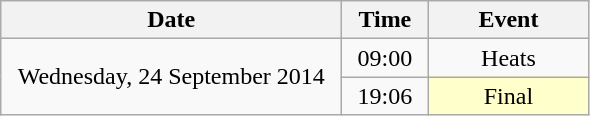<table class = "wikitable" style="text-align:center;">
<tr>
<th width=220>Date</th>
<th width=50>Time</th>
<th width=100>Event</th>
</tr>
<tr>
<td rowspan=2>Wednesday, 24 September 2014</td>
<td>09:00</td>
<td>Heats</td>
</tr>
<tr>
<td>19:06</td>
<td bgcolor=ffffcc>Final</td>
</tr>
</table>
